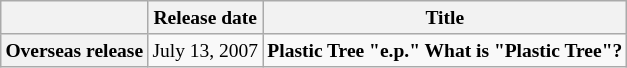<table class="wikitable" style=font-size:small>
<tr>
<th></th>
<th>Release date</th>
<th>Title</th>
</tr>
<tr>
<th>Overseas release</th>
<td>July 13, 2007</td>
<td><strong>Plastic Tree "e.p." What is "Plastic Tree"?</strong></td>
</tr>
</table>
